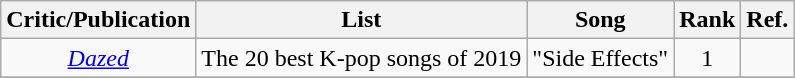<table class="sortable wikitable" style="text-align:center">
<tr>
<th>Critic/Publication</th>
<th>List</th>
<th>Song</th>
<th>Rank</th>
<th class="unsortable">Ref.</th>
</tr>
<tr>
<td><em><a href='#'>Dazed</a></em></td>
<td>The 20 best K-pop songs of 2019</td>
<td>"Side Effects"</td>
<td>1</td>
<td></td>
</tr>
<tr>
</tr>
</table>
